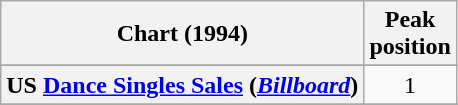<table class="wikitable sortable plainrowheaders" style="text-align:center">
<tr>
<th scope="col">Chart (1994)</th>
<th scope="col">Peak<br>position</th>
</tr>
<tr>
</tr>
<tr>
<th scope="row">US <a href='#'>Dance Singles Sales</a> (<em><a href='#'>Billboard</a></em>)</th>
<td>1</td>
</tr>
<tr>
</tr>
<tr>
</tr>
</table>
